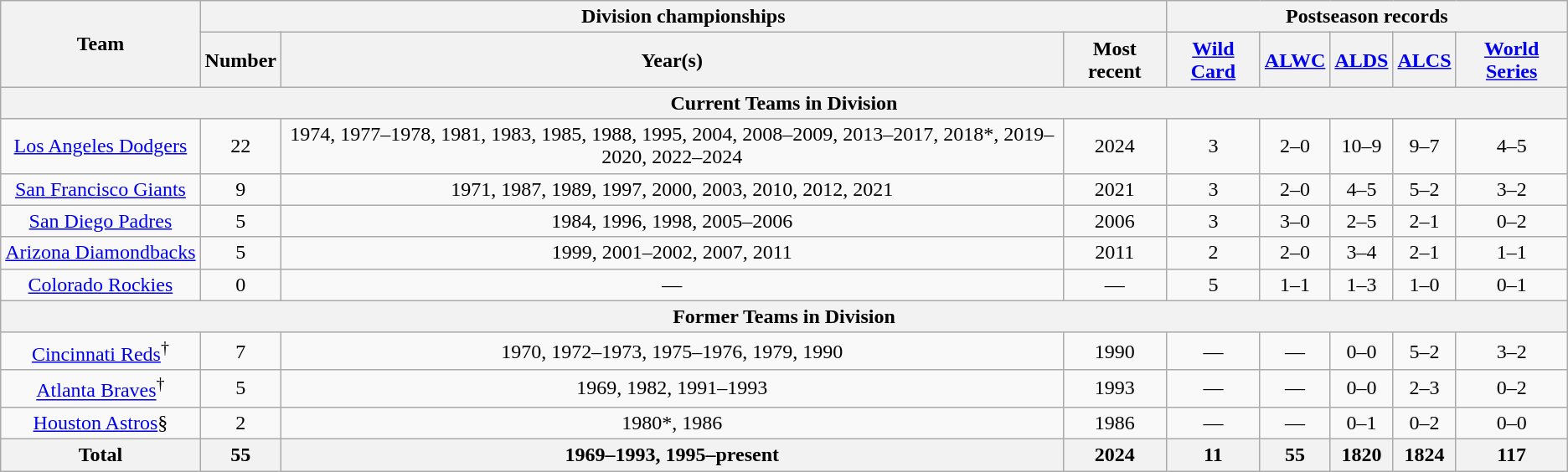<table class="wikitable" style="text-align:center;">
<tr>
<th rowspan=2>Team</th>
<th colspan=3>Division championships</th>
<th colspan="5">Postseason records</th>
</tr>
<tr>
<th>Number</th>
<th>Year(s)</th>
<th>Most recent</th>
<th><a href='#'>Wild Card</a></th>
<th><a href='#'>ALWC</a></th>
<th><a href='#'>ALDS</a></th>
<th><a href='#'>ALCS</a></th>
<th><a href='#'>World Series</a></th>
</tr>
<tr>
<th colspan="9">Current Teams in Division</th>
</tr>
<tr>
<td><a href='#'>Los Angeles Dodgers</a></td>
<td>22</td>
<td>1974, 1977–1978, 1981, 1983, 1985, 1988, 1995, 2004, 2008–2009, 2013–2017, 2018*, 2019–2020, 2022–2024</td>
<td>2024</td>
<td>3</td>
<td>2–0</td>
<td>10–9</td>
<td>9–7</td>
<td>4–5</td>
</tr>
<tr>
<td><a href='#'>San Francisco Giants</a></td>
<td>9</td>
<td>1971, 1987, 1989, 1997, 2000, 2003, 2010, 2012, 2021</td>
<td>2021</td>
<td>3</td>
<td>2–0</td>
<td>4–5</td>
<td>5–2</td>
<td>3–2</td>
</tr>
<tr>
<td><a href='#'>San Diego Padres</a></td>
<td>5</td>
<td>1984, 1996, 1998, 2005–2006</td>
<td>2006</td>
<td>3</td>
<td>3–0</td>
<td>2–5</td>
<td>2–1</td>
<td>0–2</td>
</tr>
<tr>
<td><a href='#'>Arizona Diamondbacks</a></td>
<td>5</td>
<td>1999, 2001–2002, 2007, 2011</td>
<td>2011</td>
<td>2</td>
<td>2–0</td>
<td>3–4</td>
<td>2–1</td>
<td>1–1</td>
</tr>
<tr>
<td><a href='#'>Colorado Rockies</a></td>
<td>0</td>
<td>—</td>
<td>—</td>
<td>5</td>
<td>1–1</td>
<td>1–3</td>
<td>1–0</td>
<td>0–1</td>
</tr>
<tr>
<th colspan="9">Former Teams in Division</th>
</tr>
<tr>
<td><a href='#'>Cincinnati Reds</a><sup>†</sup></td>
<td>7</td>
<td>1970, 1972–1973, 1975–1976, 1979, 1990</td>
<td>1990</td>
<td>—</td>
<td>—</td>
<td>0–0</td>
<td>5–2</td>
<td>3–2</td>
</tr>
<tr>
<td><a href='#'>Atlanta Braves</a><sup>†</sup></td>
<td>5</td>
<td>1969, 1982, 1991–1993</td>
<td>1993</td>
<td>—</td>
<td>—</td>
<td>0–0</td>
<td>2–3</td>
<td>0–2</td>
</tr>
<tr>
<td><a href='#'>Houston Astros</a>§</td>
<td>2</td>
<td>1980*, 1986</td>
<td>1986</td>
<td>—</td>
<td>—</td>
<td>0–1</td>
<td>0–2</td>
<td>0–0</td>
</tr>
<tr>
<th>Total</th>
<th>55</th>
<th>1969–1993, 1995–present</th>
<th>2024</th>
<th>11</th>
<th>55</th>
<th>1820</th>
<th>1824</th>
<th>117</th>
</tr>
</table>
